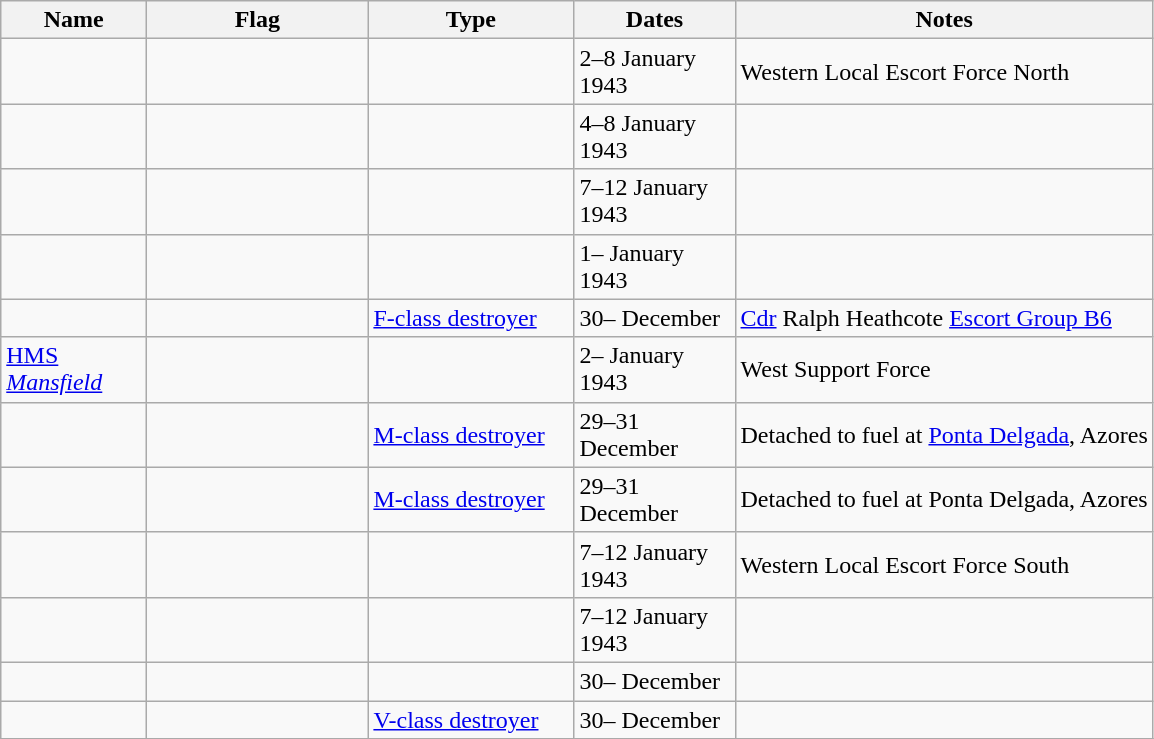<table class="wikitable sortable">
<tr>
<th scope="col" width="90px">Name</th>
<th scope="col" width="140px">Flag</th>
<th width="130px">Type</th>
<th width="100px">Dates</th>
<th>Notes</th>
</tr>
<tr>
<td align="left"></td>
<td align="left"></td>
<td align="left"></td>
<td align="left">2–8 January 1943</td>
<td align="left">Western Local Escort Force North</td>
</tr>
<tr>
<td align="left"></td>
<td align="left"></td>
<td align="left"></td>
<td align="left">4–8 January 1943</td>
<td align="left"></td>
</tr>
<tr>
<td align="left"></td>
<td align="left"></td>
<td align="left"></td>
<td align="left">7–12 January 1943</td>
<td align="left"></td>
</tr>
<tr>
<td align="left"></td>
<td align="left"></td>
<td align="left"></td>
<td align="left">1– January 1943</td>
<td align="left"></td>
</tr>
<tr>
<td align="left"></td>
<td align="left"></td>
<td align="left"><a href='#'>F-class destroyer</a></td>
<td align="left">30– December</td>
<td align="left"><a href='#'>Cdr</a> Ralph Heathcote <a href='#'>Escort Group B6</a></td>
</tr>
<tr>
<td align="left"><a href='#'>HMS <em>Mansfield</em></a></td>
<td align="left"></td>
<td align="left"></td>
<td align="left">2– January 1943</td>
<td align="left">West Support Force</td>
</tr>
<tr>
<td align="left"></td>
<td align="left"></td>
<td align="left"><a href='#'>M-class destroyer</a></td>
<td align="left">29–31 December</td>
<td align="left">Detached to fuel at <a href='#'>Ponta Delgada</a>, Azores</td>
</tr>
<tr>
<td align="left"></td>
<td align="left"></td>
<td align="left"><a href='#'>M-class destroyer</a></td>
<td align="left">29–31 December</td>
<td align="left">Detached to fuel at Ponta Delgada, Azores</td>
</tr>
<tr>
<td align="left"></td>
<td align="left"></td>
<td align="left"></td>
<td align="left">7–12 January 1943</td>
<td align="left">Western Local Escort Force South</td>
</tr>
<tr>
<td align="left"></td>
<td align="left"></td>
<td align="left"></td>
<td align="left">7–12 January 1943</td>
<td align="left"></td>
</tr>
<tr>
<td align="left"></td>
<td align="left"></td>
<td align="left"></td>
<td align="left">30– December</td>
<td align="left"></td>
</tr>
<tr>
<td align="left"></td>
<td align="left"></td>
<td align="left"><a href='#'>V-class destroyer</a></td>
<td align="left">30– December</td>
<td align="left"></td>
</tr>
<tr>
</tr>
</table>
